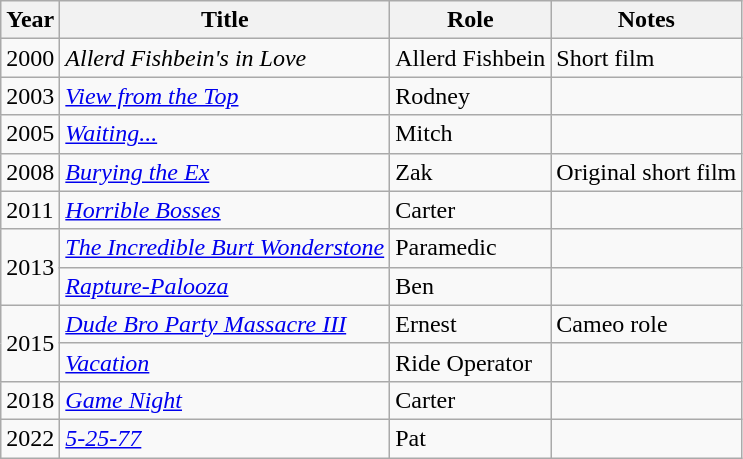<table class="wikitable">
<tr>
<th>Year</th>
<th>Title</th>
<th>Role</th>
<th>Notes</th>
</tr>
<tr>
<td>2000</td>
<td><em>Allerd Fishbein's in Love</em></td>
<td>Allerd Fishbein</td>
<td>Short film</td>
</tr>
<tr>
<td>2003</td>
<td><em><a href='#'>View from the Top</a></em></td>
<td>Rodney</td>
<td></td>
</tr>
<tr>
<td>2005</td>
<td><em><a href='#'>Waiting...</a></em></td>
<td>Mitch</td>
<td></td>
</tr>
<tr>
<td>2008</td>
<td><em><a href='#'>Burying the Ex</a></em></td>
<td>Zak</td>
<td>Original short film</td>
</tr>
<tr>
<td>2011</td>
<td><em><a href='#'>Horrible Bosses</a></em></td>
<td>Carter</td>
<td></td>
</tr>
<tr>
<td rowspan=2>2013</td>
<td><em><a href='#'>The Incredible Burt Wonderstone</a></em></td>
<td>Paramedic</td>
<td></td>
</tr>
<tr>
<td><em><a href='#'>Rapture-Palooza</a></em></td>
<td>Ben</td>
<td></td>
</tr>
<tr>
<td rowspan="2">2015</td>
<td><em><a href='#'>Dude Bro Party Massacre III</a></em></td>
<td>Ernest</td>
<td>Cameo role</td>
</tr>
<tr>
<td><em><a href='#'>Vacation</a></em></td>
<td>Ride Operator</td>
<td></td>
</tr>
<tr>
<td>2018</td>
<td><em><a href='#'>Game Night</a></em></td>
<td>Carter</td>
<td></td>
</tr>
<tr>
<td>2022</td>
<td><em><a href='#'>5-25-77</a></em></td>
<td>Pat</td>
<td></td>
</tr>
</table>
